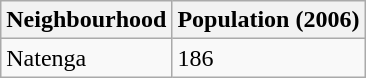<table class="wikitable">
<tr>
<th>Neighbourhood</th>
<th>Population (2006)</th>
</tr>
<tr>
<td>Natenga</td>
<td>186</td>
</tr>
</table>
